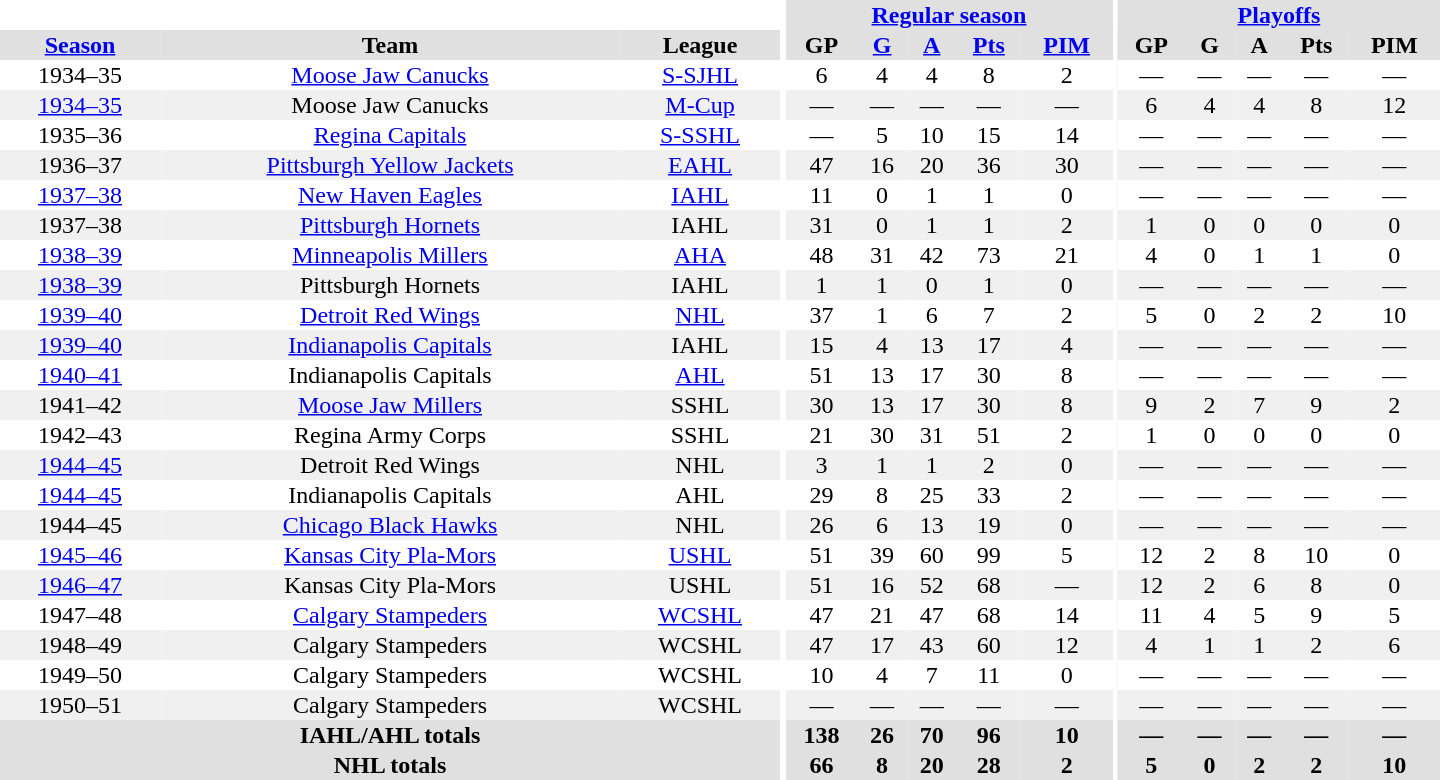<table border="0" cellpadding="1" cellspacing="0" style="text-align:center; width:60em">
<tr bgcolor="#e0e0e0">
<th colspan="3" bgcolor="#ffffff"></th>
<th rowspan="100" bgcolor="#ffffff"></th>
<th colspan="5"><a href='#'>Regular season</a></th>
<th rowspan="100" bgcolor="#ffffff"></th>
<th colspan="5"><a href='#'>Playoffs</a></th>
</tr>
<tr bgcolor="#e0e0e0">
<th><a href='#'>Season</a></th>
<th>Team</th>
<th>League</th>
<th>GP</th>
<th><a href='#'>G</a></th>
<th><a href='#'>A</a></th>
<th><a href='#'>Pts</a></th>
<th><a href='#'>PIM</a></th>
<th>GP</th>
<th>G</th>
<th>A</th>
<th>Pts</th>
<th>PIM</th>
</tr>
<tr>
<td>1934–35</td>
<td><a href='#'>Moose Jaw Canucks</a></td>
<td><a href='#'>S-SJHL</a></td>
<td>6</td>
<td>4</td>
<td>4</td>
<td>8</td>
<td>2</td>
<td>—</td>
<td>—</td>
<td>—</td>
<td>—</td>
<td>—</td>
</tr>
<tr bgcolor="#f0f0f0">
<td><a href='#'>1934–35</a></td>
<td>Moose Jaw Canucks</td>
<td><a href='#'>M-Cup</a></td>
<td>—</td>
<td>—</td>
<td>—</td>
<td>—</td>
<td>—</td>
<td>6</td>
<td>4</td>
<td>4</td>
<td>8</td>
<td>12</td>
</tr>
<tr>
<td>1935–36</td>
<td><a href='#'>Regina Capitals</a></td>
<td><a href='#'>S-SSHL</a></td>
<td>—</td>
<td>5</td>
<td>10</td>
<td>15</td>
<td>14</td>
<td>—</td>
<td>—</td>
<td>—</td>
<td>—</td>
<td>—</td>
</tr>
<tr bgcolor="#f0f0f0">
<td>1936–37</td>
<td><a href='#'>Pittsburgh Yellow Jackets</a></td>
<td><a href='#'>EAHL</a></td>
<td>47</td>
<td>16</td>
<td>20</td>
<td>36</td>
<td>30</td>
<td>—</td>
<td>—</td>
<td>—</td>
<td>—</td>
<td>—</td>
</tr>
<tr>
<td><a href='#'>1937–38</a></td>
<td><a href='#'>New Haven Eagles</a></td>
<td><a href='#'>IAHL</a></td>
<td>11</td>
<td>0</td>
<td>1</td>
<td>1</td>
<td>0</td>
<td>—</td>
<td>—</td>
<td>—</td>
<td>—</td>
<td>—</td>
</tr>
<tr bgcolor="#f0f0f0">
<td>1937–38</td>
<td><a href='#'>Pittsburgh Hornets</a></td>
<td>IAHL</td>
<td>31</td>
<td>0</td>
<td>1</td>
<td>1</td>
<td>2</td>
<td>1</td>
<td>0</td>
<td>0</td>
<td>0</td>
<td>0</td>
</tr>
<tr>
<td><a href='#'>1938–39</a></td>
<td><a href='#'>Minneapolis Millers</a></td>
<td><a href='#'>AHA</a></td>
<td>48</td>
<td>31</td>
<td>42</td>
<td>73</td>
<td>21</td>
<td>4</td>
<td>0</td>
<td>1</td>
<td>1</td>
<td>0</td>
</tr>
<tr bgcolor="#f0f0f0">
<td><a href='#'>1938–39</a></td>
<td>Pittsburgh Hornets</td>
<td>IAHL</td>
<td>1</td>
<td>1</td>
<td>0</td>
<td>1</td>
<td>0</td>
<td>—</td>
<td>—</td>
<td>—</td>
<td>—</td>
<td>—</td>
</tr>
<tr>
<td><a href='#'>1939–40</a></td>
<td><a href='#'>Detroit Red Wings</a></td>
<td><a href='#'>NHL</a></td>
<td>37</td>
<td>1</td>
<td>6</td>
<td>7</td>
<td>2</td>
<td>5</td>
<td>0</td>
<td>2</td>
<td>2</td>
<td>10</td>
</tr>
<tr bgcolor="#f0f0f0">
<td><a href='#'>1939–40</a></td>
<td><a href='#'>Indianapolis Capitals</a></td>
<td>IAHL</td>
<td>15</td>
<td>4</td>
<td>13</td>
<td>17</td>
<td>4</td>
<td>—</td>
<td>—</td>
<td>—</td>
<td>—</td>
<td>—</td>
</tr>
<tr>
<td><a href='#'>1940–41</a></td>
<td>Indianapolis Capitals</td>
<td><a href='#'>AHL</a></td>
<td>51</td>
<td>13</td>
<td>17</td>
<td>30</td>
<td>8</td>
<td>—</td>
<td>—</td>
<td>—</td>
<td>—</td>
<td>—</td>
</tr>
<tr bgcolor="#f0f0f0">
<td>1941–42</td>
<td><a href='#'>Moose Jaw Millers</a></td>
<td>SSHL</td>
<td>30</td>
<td>13</td>
<td>17</td>
<td>30</td>
<td>8</td>
<td>9</td>
<td>2</td>
<td>7</td>
<td>9</td>
<td>2</td>
</tr>
<tr>
<td>1942–43</td>
<td>Regina Army Corps</td>
<td>SSHL</td>
<td>21</td>
<td>30</td>
<td>31</td>
<td>51</td>
<td>2</td>
<td>1</td>
<td>0</td>
<td>0</td>
<td>0</td>
<td>0</td>
</tr>
<tr bgcolor="#f0f0f0">
<td><a href='#'>1944–45</a></td>
<td>Detroit Red Wings</td>
<td>NHL</td>
<td>3</td>
<td>1</td>
<td>1</td>
<td>2</td>
<td>0</td>
<td>—</td>
<td>—</td>
<td>—</td>
<td>—</td>
<td>—</td>
</tr>
<tr>
<td><a href='#'>1944–45</a></td>
<td>Indianapolis Capitals</td>
<td>AHL</td>
<td>29</td>
<td>8</td>
<td>25</td>
<td>33</td>
<td>2</td>
<td>—</td>
<td>—</td>
<td>—</td>
<td>—</td>
<td>—</td>
</tr>
<tr bgcolor="#f0f0f0">
<td>1944–45</td>
<td><a href='#'>Chicago Black Hawks</a></td>
<td>NHL</td>
<td>26</td>
<td>6</td>
<td>13</td>
<td>19</td>
<td>0</td>
<td>—</td>
<td>—</td>
<td>—</td>
<td>—</td>
<td>—</td>
</tr>
<tr>
<td><a href='#'>1945–46</a></td>
<td><a href='#'>Kansas City Pla-Mors</a></td>
<td><a href='#'>USHL</a></td>
<td>51</td>
<td>39</td>
<td>60</td>
<td>99</td>
<td>5</td>
<td>12</td>
<td>2</td>
<td>8</td>
<td>10</td>
<td>0</td>
</tr>
<tr bgcolor="#f0f0f0">
<td><a href='#'>1946–47</a></td>
<td>Kansas City Pla-Mors</td>
<td>USHL</td>
<td>51</td>
<td>16</td>
<td>52</td>
<td>68</td>
<td>—</td>
<td>12</td>
<td>2</td>
<td>6</td>
<td>8</td>
<td>0</td>
</tr>
<tr>
<td>1947–48</td>
<td><a href='#'>Calgary Stampeders</a></td>
<td><a href='#'>WCSHL</a></td>
<td>47</td>
<td>21</td>
<td>47</td>
<td>68</td>
<td>14</td>
<td>11</td>
<td>4</td>
<td>5</td>
<td>9</td>
<td>5</td>
</tr>
<tr bgcolor="#f0f0f0">
<td>1948–49</td>
<td>Calgary Stampeders</td>
<td>WCSHL</td>
<td>47</td>
<td>17</td>
<td>43</td>
<td>60</td>
<td>12</td>
<td>4</td>
<td>1</td>
<td>1</td>
<td>2</td>
<td>6</td>
</tr>
<tr>
<td>1949–50</td>
<td>Calgary Stampeders</td>
<td>WCSHL</td>
<td>10</td>
<td>4</td>
<td>7</td>
<td>11</td>
<td>0</td>
<td>—</td>
<td>—</td>
<td>—</td>
<td>—</td>
<td>—</td>
</tr>
<tr bgcolor="#f0f0f0">
<td>1950–51</td>
<td>Calgary Stampeders</td>
<td>WCSHL</td>
<td>—</td>
<td>—</td>
<td>—</td>
<td>—</td>
<td>—</td>
<td>—</td>
<td>—</td>
<td>—</td>
<td>—</td>
<td>—</td>
</tr>
<tr bgcolor="#e0e0e0">
<th colspan="3">IAHL/AHL totals</th>
<th>138</th>
<th>26</th>
<th>70</th>
<th>96</th>
<th>10</th>
<th>—</th>
<th>—</th>
<th>—</th>
<th>—</th>
<th>—</th>
</tr>
<tr bgcolor="#e0e0e0">
<th colspan="3">NHL totals</th>
<th>66</th>
<th>8</th>
<th>20</th>
<th>28</th>
<th>2</th>
<th>5</th>
<th>0</th>
<th>2</th>
<th>2</th>
<th>10</th>
</tr>
</table>
